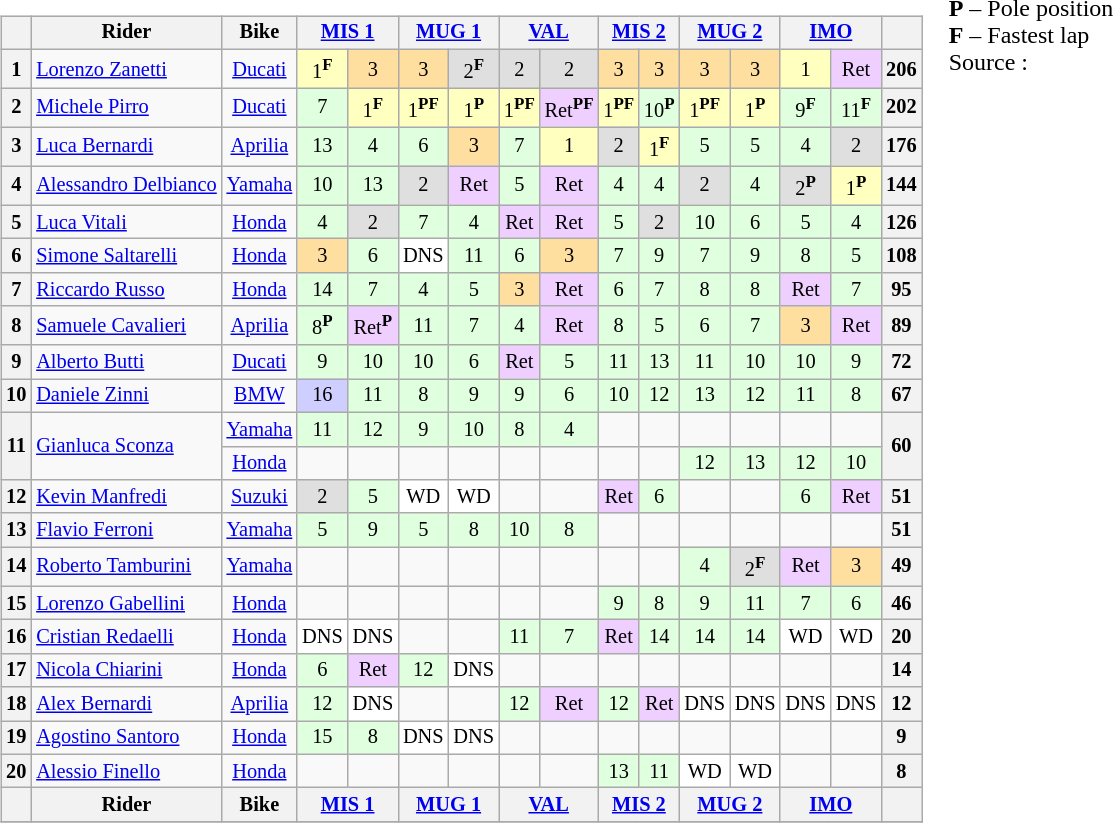<table>
<tr>
<td><br><table align=left| class="wikitable" style="font-size: 85%; text-align: center">
<tr valign="top">
<th valign=middle></th>
<th valign=middle>Rider</th>
<th valign=middle>Bike</th>
<th colspan=2><a href='#'>MIS 1</a></th>
<th colspan=2><a href='#'>MUG 1</a></th>
<th colspan=2><a href='#'>VAL</a></th>
<th colspan=2><a href='#'>MIS 2</a></th>
<th colspan=2><a href='#'>MUG 2</a></th>
<th colspan=2><a href='#'>IMO</a></th>
<th valign=middle>  </th>
</tr>
<tr>
<th>1</th>
<td align="left"> <a href='#'>Lorenzo Zanetti</a></td>
<td><a href='#'>Ducati</a></td>
<td style="background:#ffffbf;">1<sup><strong>F</strong></sup></td>
<td style="background:#ffdf9f;">3</td>
<td style="background:#ffdf9f;">3</td>
<td style="background:#dfdfdf;">2<sup><strong>F</strong></sup></td>
<td style="background:#dfdfdf;">2</td>
<td style="background:#dfdfdf;">2</td>
<td style="background:#ffdf9f;">3</td>
<td style="background:#ffdf9f;">3</td>
<td style="background:#ffdf9f;">3</td>
<td style="background:#ffdf9f;">3</td>
<td style="background:#ffffbf;">1</td>
<td style="background:#efcfff;">Ret</td>
<th>206</th>
</tr>
<tr>
<th>2</th>
<td align="left"> <a href='#'>Michele Pirro</a></td>
<td><a href='#'>Ducati</a></td>
<td style="background:#dfffdf;">7</td>
<td style="background:#ffffbf;">1<sup><strong>F</strong></sup></td>
<td style="background:#ffffbf;">1<sup><strong>PF</strong></sup></td>
<td style="background:#ffffbf;">1<sup><strong>P</strong></sup></td>
<td style="background:#ffffbf;">1<sup><strong>PF</strong></sup></td>
<td style="background:#efcfff;">Ret<sup><strong>PF</strong></sup></td>
<td style="background:#ffffbf;">1<sup><strong>PF</strong></sup></td>
<td style="background:#dfffdf;">10<sup><strong>P</strong></sup></td>
<td style="background:#ffffbf;">1<sup><strong>PF</strong></sup></td>
<td style="background:#ffffbf;">1<sup><strong>P</strong></sup></td>
<td style="background:#dfffdf;">9<sup><strong>F</strong></sup></td>
<td style="background:#dfffdf;">11<sup><strong>F</strong></sup></td>
<th>202</th>
</tr>
<tr>
<th>3</th>
<td align="left"> <a href='#'>Luca Bernardi</a></td>
<td><a href='#'>Aprilia</a></td>
<td style="background:#dfffdf;">13</td>
<td style="background:#dfffdf;">4</td>
<td style="background:#dfffdf;">6</td>
<td style="background:#ffdf9f;">3</td>
<td style="background:#dfffdf;">7</td>
<td style="background:#ffffbf;">1</td>
<td style="background:#dfdfdf;">2</td>
<td style="background:#ffffbf;">1<sup><strong>F</strong></sup></td>
<td style="background:#dfffdf;">5</td>
<td style="background:#dfffdf;">5</td>
<td style="background:#dfffdf;">4</td>
<td style="background:#dfdfdf;">2</td>
<th>176</th>
</tr>
<tr>
<th>4</th>
<td align="left"> <a href='#'>Alessandro Delbianco</a></td>
<td><a href='#'>Yamaha</a></td>
<td style="background:#dfffdf;">10</td>
<td style="background:#dfffdf;">13</td>
<td style="background:#dfdfdf;">2</td>
<td style="background:#efcfff;">Ret</td>
<td style="background:#dfffdf;">5</td>
<td style="background:#efcfff;">Ret</td>
<td style="background:#dfffdf;">4</td>
<td style="background:#dfffdf;">4</td>
<td style="background:#dfdfdf;">2</td>
<td style="background:#dfffdf;">4</td>
<td style="background:#dfdfdf;">2<sup><strong>P</strong></sup></td>
<td style="background:#ffffbf;">1<sup><strong>P</strong></sup></td>
<th>144</th>
</tr>
<tr>
<th>5</th>
<td align="left"> <a href='#'>Luca Vitali</a></td>
<td><a href='#'>Honda</a></td>
<td style="background:#dfffdf;">4</td>
<td style="background:#dfdfdf;">2</td>
<td style="background:#dfffdf;">7</td>
<td style="background:#dfffdf;">4</td>
<td style="background:#efcfff;">Ret</td>
<td style="background:#efcfff;">Ret</td>
<td style="background:#dfffdf;">5</td>
<td style="background:#dfdfdf;">2</td>
<td style="background:#dfffdf;">10</td>
<td style="background:#dfffdf;">6</td>
<td style="background:#dfffdf;">5</td>
<td style="background:#dfffdf;">4</td>
<th>126</th>
</tr>
<tr>
<th>6</th>
<td align="left"> <a href='#'>Simone Saltarelli</a></td>
<td><a href='#'>Honda</a></td>
<td style="background:#ffdf9f;">3</td>
<td style="background:#dfffdf;">6</td>
<td style="background:#ffffff;">DNS</td>
<td style="background:#dfffdf;">11</td>
<td style="background:#dfffdf;">6</td>
<td style="background:#ffdf9f;">3</td>
<td style="background:#dfffdf;">7</td>
<td style="background:#dfffdf;">9</td>
<td style="background:#dfffdf;">7</td>
<td style="background:#dfffdf;">9</td>
<td style="background:#dfffdf;">8</td>
<td style="background:#dfffdf;">5</td>
<th>108</th>
</tr>
<tr>
<th>7</th>
<td align="left"> <a href='#'>Riccardo Russo</a></td>
<td><a href='#'>Honda</a></td>
<td style="background:#dfffdf;">14</td>
<td style="background:#dfffdf;">7</td>
<td style="background:#dfffdf;">4</td>
<td style="background:#dfffdf;">5</td>
<td style="background:#ffdf9f;">3</td>
<td style="background:#efcfff;">Ret</td>
<td style="background:#dfffdf;">6</td>
<td style="background:#dfffdf;">7</td>
<td style="background:#dfffdf;">8</td>
<td style="background:#dfffdf;">8</td>
<td style="background:#efcfff;">Ret</td>
<td style="background:#dfffdf;">7</td>
<th>95</th>
</tr>
<tr>
<th>8</th>
<td align="left"> <a href='#'>Samuele Cavalieri</a></td>
<td><a href='#'>Aprilia</a></td>
<td style="background:#dfffdf;">8<sup><strong>P</strong></sup></td>
<td style="background:#efcfff;">Ret<sup><strong>P</strong></sup></td>
<td style="background:#dfffdf;">11</td>
<td style="background:#dfffdf;">7</td>
<td style="background:#dfffdf;">4</td>
<td style="background:#efcfff;">Ret</td>
<td style="background:#dfffdf;">8</td>
<td style="background:#dfffdf;">5</td>
<td style="background:#dfffdf;">6</td>
<td style="background:#dfffdf;">7</td>
<td style="background:#ffdf9f;">3</td>
<td style="background:#efcfff;">Ret</td>
<th>89</th>
</tr>
<tr>
<th>9</th>
<td align="left"> <a href='#'>Alberto Butti</a></td>
<td><a href='#'>Ducati</a></td>
<td style="background:#dfffdf;">9</td>
<td style="background:#dfffdf;">10</td>
<td style="background:#dfffdf;">10</td>
<td style="background:#dfffdf;">6</td>
<td style="background:#efcfff;">Ret</td>
<td style="background:#dfffdf;">5</td>
<td style="background:#dfffdf;">11</td>
<td style="background:#dfffdf;">13</td>
<td style="background:#dfffdf;">11</td>
<td style="background:#dfffdf;">10</td>
<td style="background:#dfffdf;">10</td>
<td style="background:#dfffdf;">9</td>
<th>72</th>
</tr>
<tr>
<th>10</th>
<td align="left"> <a href='#'>Daniele Zinni</a></td>
<td><a href='#'>BMW</a></td>
<td style="background:#cfcfff;">16</td>
<td style="background:#dfffdf;">11</td>
<td style="background:#dfffdf;">8</td>
<td style="background:#dfffdf;">9</td>
<td style="background:#dfffdf;">9</td>
<td style="background:#dfffdf;">6</td>
<td style="background:#dfffdf;">10</td>
<td style="background:#dfffdf;">12</td>
<td style="background:#dfffdf;">13</td>
<td style="background:#dfffdf;">12</td>
<td style="background:#dfffdf;">11</td>
<td style="background:#dfffdf;">8</td>
<th>67</th>
</tr>
<tr>
<th rowspan="2">11</th>
<td rowspan="2" align="left"> <a href='#'>Gianluca Sconza</a></td>
<td><a href='#'>Yamaha</a></td>
<td style="background:#dfffdf;">11</td>
<td style="background:#dfffdf;">12</td>
<td style="background:#dfffdf;">9</td>
<td style="background:#dfffdf;">10</td>
<td style="background:#dfffdf;">8</td>
<td style="background:#dfffdf;">4</td>
<td></td>
<td></td>
<td></td>
<td></td>
<td></td>
<td></td>
<th rowspan="2">60</th>
</tr>
<tr>
<td><a href='#'>Honda</a></td>
<td></td>
<td></td>
<td></td>
<td></td>
<td></td>
<td></td>
<td></td>
<td></td>
<td style="background:#dfffdf;">12</td>
<td style="background:#dfffdf;">13</td>
<td style="background:#dfffdf;">12</td>
<td style="background:#dfffdf;">10</td>
</tr>
<tr>
<th>12</th>
<td align="left"> <a href='#'>Kevin Manfredi</a></td>
<td><a href='#'>Suzuki</a></td>
<td style="background:#dfdfdf;">2</td>
<td style="background:#dfffdf;">5</td>
<td style="background:#ffffff;">WD</td>
<td style="background:#ffffff;">WD</td>
<td></td>
<td></td>
<td style="background:#efcfff;">Ret</td>
<td style="background:#dfffdf;">6</td>
<td></td>
<td></td>
<td style="background:#dfffdf;">6</td>
<td style="background:#efcfff;">Ret</td>
<th>51</th>
</tr>
<tr>
<th>13</th>
<td align="left"> <a href='#'>Flavio Ferroni</a></td>
<td><a href='#'>Yamaha</a></td>
<td style="background:#dfffdf;">5</td>
<td style="background:#dfffdf;">9</td>
<td style="background:#dfffdf;">5</td>
<td style="background:#dfffdf;">8</td>
<td style="background:#dfffdf;">10</td>
<td style="background:#dfffdf;">8</td>
<td></td>
<td></td>
<td></td>
<td></td>
<td></td>
<td></td>
<th>51</th>
</tr>
<tr>
<th>14</th>
<td align="left"> <a href='#'>Roberto Tamburini</a></td>
<td><a href='#'>Yamaha</a></td>
<td></td>
<td></td>
<td></td>
<td></td>
<td></td>
<td></td>
<td></td>
<td></td>
<td style="background:#dfffdf;">4</td>
<td style="background:#dfdfdf;">2<sup><strong>F</strong></sup></td>
<td style="background:#efcfff;">Ret</td>
<td style="background:#ffdf9f;">3</td>
<th>49</th>
</tr>
<tr>
<th>15</th>
<td align="left"> <a href='#'>Lorenzo Gabellini</a></td>
<td><a href='#'>Honda</a></td>
<td></td>
<td></td>
<td></td>
<td></td>
<td></td>
<td></td>
<td style="background:#dfffdf;">9</td>
<td style="background:#dfffdf;">8</td>
<td style="background:#dfffdf;">9</td>
<td style="background:#dfffdf;">11</td>
<td style="background:#dfffdf;">7</td>
<td style="background:#dfffdf;">6</td>
<th>46</th>
</tr>
<tr>
<th>16</th>
<td align="left"> <a href='#'>Cristian Redaelli</a></td>
<td><a href='#'>Honda</a></td>
<td style="background:#ffffff;">DNS</td>
<td style="background:#ffffff;">DNS</td>
<td></td>
<td></td>
<td style="background:#dfffdf;">11</td>
<td style="background:#dfffdf;">7</td>
<td style="background:#efcfff;">Ret</td>
<td style="background:#dfffdf;">14</td>
<td style="background:#dfffdf;">14</td>
<td style="background:#dfffdf;">14</td>
<td style="background:#ffffff;">WD</td>
<td style="background:#ffffff;">WD</td>
<th>20</th>
</tr>
<tr>
<th>17</th>
<td align="left"> <a href='#'>Nicola Chiarini</a></td>
<td><a href='#'>Honda</a></td>
<td style="background:#dfffdf;">6</td>
<td style="background:#efcfff;">Ret</td>
<td style="background:#dfffdf;">12</td>
<td style="background:#ffffff;">DNS</td>
<td></td>
<td></td>
<td></td>
<td></td>
<td></td>
<td></td>
<td></td>
<td></td>
<th>14</th>
</tr>
<tr>
<th>18</th>
<td align="left"> <a href='#'>Alex Bernardi</a></td>
<td><a href='#'>Aprilia</a></td>
<td style="background:#dfffdf;">12</td>
<td style="background:#ffffff;">DNS</td>
<td></td>
<td></td>
<td style="background:#dfffdf;">12</td>
<td style="background:#efcfff;">Ret</td>
<td style="background:#dfffdf;">12</td>
<td style="background:#efcfff;">Ret</td>
<td style="background:#ffffff;">DNS</td>
<td style="background:#ffffff;">DNS</td>
<td style="background:#ffffff;">DNS</td>
<td style="background:#ffffff;">DNS</td>
<th>12</th>
</tr>
<tr>
<th>19</th>
<td align="left"> <a href='#'>Agostino Santoro</a></td>
<td><a href='#'>Honda</a></td>
<td style="background:#dfffdf;">15</td>
<td style="background:#dfffdf;">8</td>
<td style="background:#ffffff;">DNS</td>
<td style="background:#ffffff;">DNS</td>
<td></td>
<td></td>
<td></td>
<td></td>
<td></td>
<td></td>
<td></td>
<td></td>
<th>9</th>
</tr>
<tr>
<th>20</th>
<td align="left"> <a href='#'>Alessio Finello</a></td>
<td><a href='#'>Honda</a></td>
<td></td>
<td></td>
<td></td>
<td></td>
<td></td>
<td></td>
<td style="background:#dfffdf;">13</td>
<td style="background:#dfffdf;">11</td>
<td style="background:#ffffff;">WD</td>
<td style="background:#ffffff;">WD</td>
<td></td>
<td></td>
<th>8</th>
</tr>
<tr valign="top">
<th valign=middle></th>
<th valign=middle>Rider</th>
<th valign=middle>Bike</th>
<th colspan=2><a href='#'>MIS 1</a></th>
<th colspan=2><a href='#'>MUG 1</a></th>
<th colspan=2><a href='#'>VAL</a></th>
<th colspan=2><a href='#'>MIS 2</a></th>
<th colspan=2><a href='#'>MUG 2</a></th>
<th colspan=2><a href='#'>IMO</a></th>
<th valign=middle>  </th>
</tr>
<tr>
</tr>
</table>
</td>
<td valign="top"><br><span><strong>P</strong> – Pole position<br><strong>F</strong> – Fastest lap</span><br>Source : </td>
</tr>
</table>
